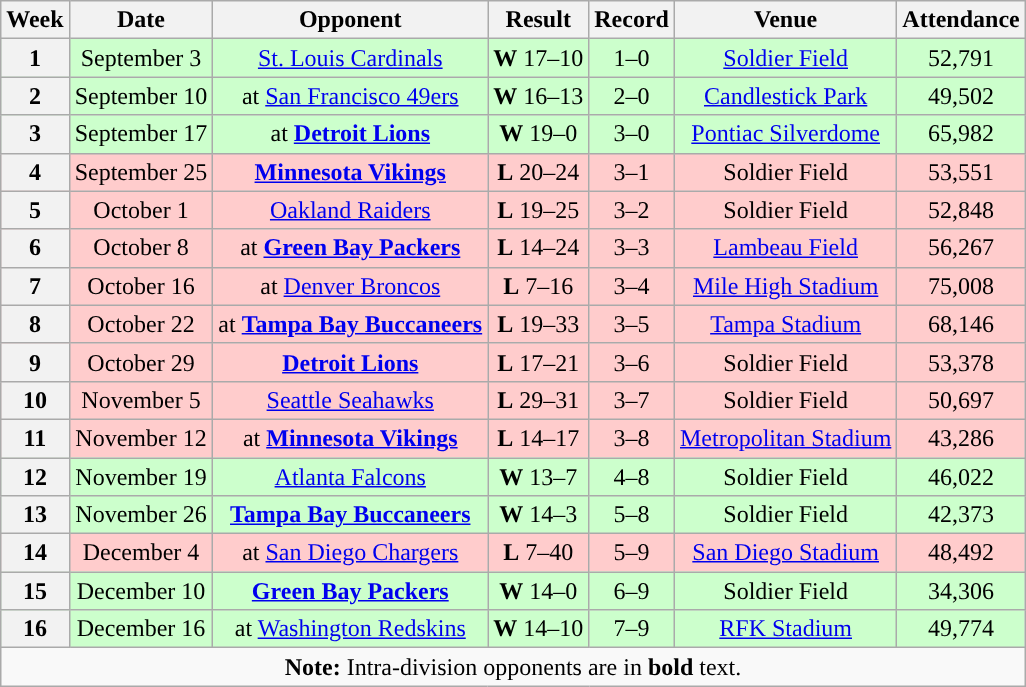<table class="wikitable" style="text-align:center">
<tr>
<th>Week</th>
<th>Date</th>
<th>Opponent</th>
<th>Result</th>
<th>Record</th>
<th>Venue</th>
<th>Attendance</th>
</tr>
<tr style="background:#cfc">
<th>1</th>
<td>September 3</td>
<td><a href='#'>St. Louis Cardinals</a></td>
<td><strong>W</strong> 17–10</td>
<td>1–0</td>
<td><a href='#'>Soldier Field</a></td>
<td>52,791</td>
</tr>
<tr style="background:#cfc">
<th>2</th>
<td>September 10</td>
<td>at <a href='#'>San Francisco 49ers</a></td>
<td><strong>W</strong> 16–13</td>
<td>2–0</td>
<td><a href='#'>Candlestick Park</a></td>
<td>49,502</td>
</tr>
<tr style="background:#cfc">
<th>3</th>
<td>September 17</td>
<td>at <strong><a href='#'>Detroit Lions</a></strong></td>
<td><strong>W</strong> 19–0</td>
<td>3–0</td>
<td><a href='#'>Pontiac Silverdome</a></td>
<td>65,982</td>
</tr>
<tr style="background:#fcc">
<th>4</th>
<td>September 25</td>
<td><strong><a href='#'>Minnesota Vikings</a></strong></td>
<td><strong>L</strong> 20–24</td>
<td>3–1</td>
<td>Soldier Field</td>
<td>53,551</td>
</tr>
<tr style="background:#fcc">
<th>5</th>
<td>October 1</td>
<td><a href='#'>Oakland Raiders</a></td>
<td><strong>L</strong> 19–25</td>
<td>3–2</td>
<td>Soldier Field</td>
<td>52,848</td>
</tr>
<tr style="background:#fcc">
<th>6</th>
<td>October 8</td>
<td>at <strong><a href='#'>Green Bay Packers</a></strong></td>
<td><strong>L</strong> 14–24</td>
<td>3–3</td>
<td><a href='#'>Lambeau Field</a></td>
<td>56,267</td>
</tr>
<tr style="background:#fcc">
<th>7</th>
<td>October 16</td>
<td>at <a href='#'>Denver Broncos</a></td>
<td><strong>L</strong> 7–16</td>
<td>3–4</td>
<td><a href='#'>Mile High Stadium</a></td>
<td>75,008</td>
</tr>
<tr style="background:#fcc">
<th>8</th>
<td>October 22</td>
<td>at <strong><a href='#'>Tampa Bay Buccaneers</a></strong></td>
<td><strong>L</strong> 19–33</td>
<td>3–5</td>
<td><a href='#'>Tampa Stadium</a></td>
<td>68,146</td>
</tr>
<tr style="background:#fcc">
<th>9</th>
<td>October 29</td>
<td><strong><a href='#'>Detroit Lions</a></strong></td>
<td><strong>L</strong> 17–21</td>
<td>3–6</td>
<td>Soldier Field</td>
<td>53,378</td>
</tr>
<tr style="background:#fcc">
<th>10</th>
<td>November 5</td>
<td><a href='#'>Seattle Seahawks</a></td>
<td><strong>L</strong> 29–31</td>
<td>3–7</td>
<td>Soldier Field</td>
<td>50,697</td>
</tr>
<tr style="background:#fcc">
<th>11</th>
<td>November 12</td>
<td>at <strong><a href='#'>Minnesota Vikings</a></strong></td>
<td><strong>L</strong> 14–17</td>
<td>3–8</td>
<td><a href='#'>Metropolitan Stadium</a></td>
<td>43,286</td>
</tr>
<tr style="background:#cfc">
<th>12</th>
<td>November 19</td>
<td><a href='#'>Atlanta Falcons</a></td>
<td><strong>W</strong> 13–7</td>
<td>4–8</td>
<td>Soldier Field</td>
<td>46,022</td>
</tr>
<tr style="background:#cfc">
<th>13</th>
<td>November 26</td>
<td><strong><a href='#'>Tampa Bay Buccaneers</a></strong></td>
<td><strong>W</strong> 14–3</td>
<td>5–8</td>
<td>Soldier Field</td>
<td>42,373</td>
</tr>
<tr style="background:#fcc">
<th>14</th>
<td>December 4</td>
<td>at <a href='#'>San Diego Chargers</a></td>
<td><strong>L</strong> 7–40</td>
<td>5–9</td>
<td><a href='#'>San Diego Stadium</a></td>
<td>48,492</td>
</tr>
<tr style="background:#cfc">
<th>15</th>
<td>December 10</td>
<td><strong><a href='#'>Green Bay Packers</a></strong></td>
<td><strong>W</strong> 14–0</td>
<td>6–9</td>
<td>Soldier Field</td>
<td>34,306</td>
</tr>
<tr style="background:#cfc">
<th>16</th>
<td>December 16</td>
<td>at <a href='#'>Washington Redskins</a></td>
<td><strong>W</strong> 14–10</td>
<td>7–9</td>
<td><a href='#'>RFK Stadium</a></td>
<td>49,774</td>
</tr>
<tr>
<td colspan="8"><strong>Note:</strong> Intra-division opponents are in <strong>bold</strong> text.</td>
</tr>
</table>
